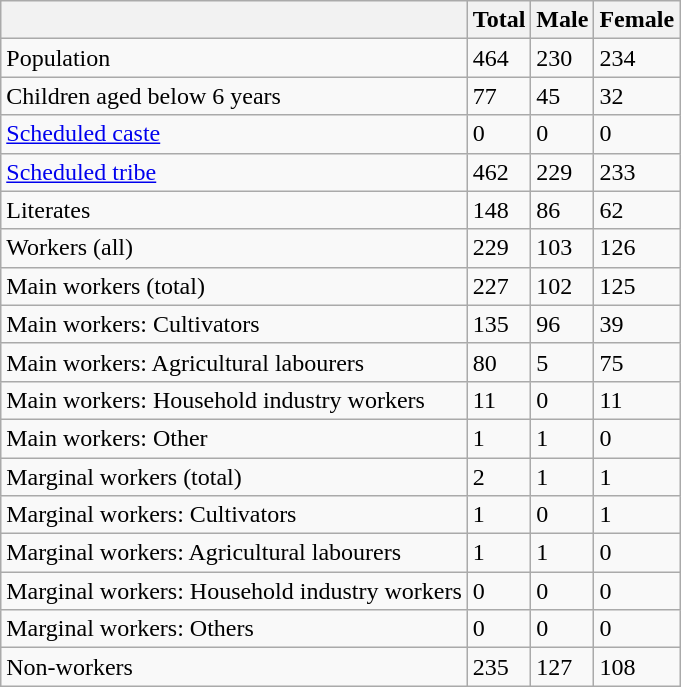<table class="wikitable sortable">
<tr>
<th></th>
<th>Total</th>
<th>Male</th>
<th>Female</th>
</tr>
<tr>
<td>Population</td>
<td>464</td>
<td>230</td>
<td>234</td>
</tr>
<tr>
<td>Children aged below 6 years</td>
<td>77</td>
<td>45</td>
<td>32</td>
</tr>
<tr>
<td><a href='#'>Scheduled caste</a></td>
<td>0</td>
<td>0</td>
<td>0</td>
</tr>
<tr>
<td><a href='#'>Scheduled tribe</a></td>
<td>462</td>
<td>229</td>
<td>233</td>
</tr>
<tr>
<td>Literates</td>
<td>148</td>
<td>86</td>
<td>62</td>
</tr>
<tr>
<td>Workers (all)</td>
<td>229</td>
<td>103</td>
<td>126</td>
</tr>
<tr>
<td>Main workers (total)</td>
<td>227</td>
<td>102</td>
<td>125</td>
</tr>
<tr>
<td>Main workers: Cultivators</td>
<td>135</td>
<td>96</td>
<td>39</td>
</tr>
<tr>
<td>Main workers: Agricultural labourers</td>
<td>80</td>
<td>5</td>
<td>75</td>
</tr>
<tr>
<td>Main workers: Household industry workers</td>
<td>11</td>
<td>0</td>
<td>11</td>
</tr>
<tr>
<td>Main workers: Other</td>
<td>1</td>
<td>1</td>
<td>0</td>
</tr>
<tr>
<td>Marginal workers (total)</td>
<td>2</td>
<td>1</td>
<td>1</td>
</tr>
<tr>
<td>Marginal workers: Cultivators</td>
<td>1</td>
<td>0</td>
<td>1</td>
</tr>
<tr>
<td>Marginal workers: Agricultural labourers</td>
<td>1</td>
<td>1</td>
<td>0</td>
</tr>
<tr>
<td>Marginal workers: Household industry workers</td>
<td>0</td>
<td>0</td>
<td>0</td>
</tr>
<tr>
<td>Marginal workers: Others</td>
<td>0</td>
<td>0</td>
<td>0</td>
</tr>
<tr>
<td>Non-workers</td>
<td>235</td>
<td>127</td>
<td>108</td>
</tr>
</table>
